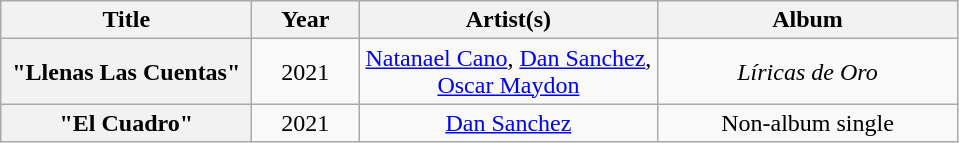<table class="wikitable plainrowheaders" style="text-align:center;">
<tr>
<th scope="col" style="width:10em;">Title</th>
<th scope="col" style="width:4em;">Year</th>
<th scope="col" style="width:12em;">Artist(s)</th>
<th scope="col" style="width:12em;">Album</th>
</tr>
<tr>
<th scope="row">"Llenas Las Cuentas"</th>
<td>2021</td>
<td><a href='#'>Natanael Cano</a>, <a href='#'>Dan Sanchez</a>, <a href='#'>Oscar Maydon</a></td>
<td><em>Líricas de Oro</em></td>
</tr>
<tr>
<th scope="row">"El Cuadro"</th>
<td>2021</td>
<td><a href='#'>Dan Sanchez</a></td>
<td>Non-album single</td>
</tr>
</table>
